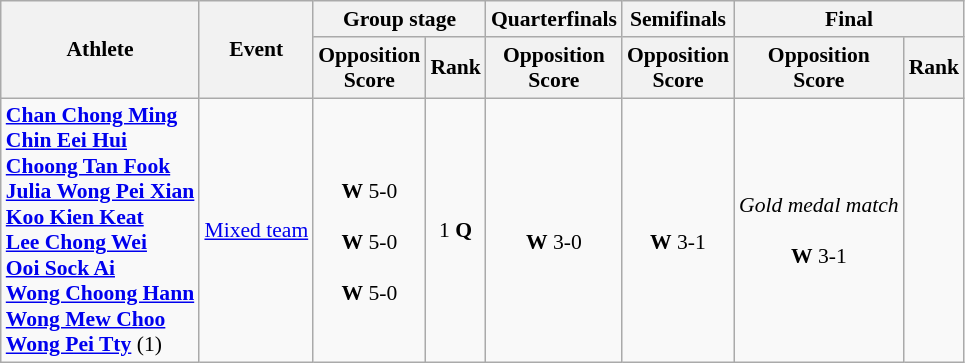<table class=wikitable style="font-size:90%">
<tr>
<th rowspan=2>Athlete</th>
<th rowspan=2>Event</th>
<th colspan=2>Group stage</th>
<th>Quarterfinals</th>
<th>Semifinals</th>
<th colspan=2>Final</th>
</tr>
<tr>
<th>Opposition<br>Score</th>
<th>Rank</th>
<th>Opposition<br>Score</th>
<th>Opposition<br>Score</th>
<th>Opposition<br>Score</th>
<th>Rank</th>
</tr>
<tr align=center>
<td align=left><strong><a href='#'>Chan Chong Ming</a><br><a href='#'>Chin Eei Hui</a><br><a href='#'>Choong Tan Fook</a><br><a href='#'>Julia Wong Pei Xian</a><br><a href='#'>Koo Kien Keat</a><br><a href='#'>Lee Chong Wei</a><br><a href='#'>Ooi Sock Ai</a><br><a href='#'>Wong Choong Hann</a><br><a href='#'>Wong Mew Choo</a><br><a href='#'>Wong Pei Tty</a></strong> (1)</td>
<td align=left><a href='#'>Mixed team</a></td>
<td><br><strong>W</strong> 5-0<br><br><strong>W</strong> 5-0<br><br><strong>W</strong> 5-0</td>
<td>1 <strong>Q</strong></td>
<td><br><strong>W</strong> 3-0</td>
<td><br><strong>W</strong> 3-1</td>
<td><em>Gold medal match</em><br><br><strong>W</strong> 3-1</td>
<td></td>
</tr>
</table>
